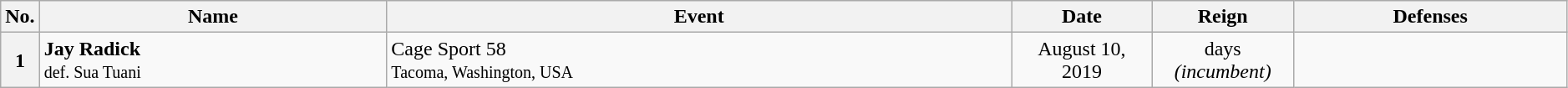<table class="wikitable" width="99%">
<tr>
<th width="2%">No.</th>
<th>Name</th>
<th>Event</th>
<th width="9%">Date</th>
<th width="9%">Reign</th>
<th>Defenses</th>
</tr>
<tr>
<th>1</th>
<td> <strong>Jay Radick</strong><br><small>def. Sua Tuani</small></td>
<td>Cage Sport 58<br><small>Tacoma, Washington, USA</small></td>
<td align="center">August 10, 2019</td>
<td align="center"> days<br><em>(incumbent)</em></td>
<td></td>
</tr>
</table>
